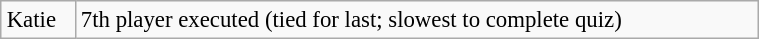<table class="wikitable plainrowheaders floatright" style="font-size: 95%; margin: 10px;" align="right" width="40%">
<tr>
<td>Katie</td>
<td>7th player executed (tied for last; slowest to complete quiz)</td>
</tr>
</table>
